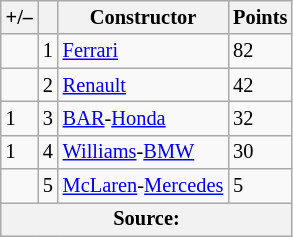<table class="wikitable" style="font-size: 85%;">
<tr>
<th scope="col">+/–</th>
<th scope="col"></th>
<th scope="col">Constructor</th>
<th scope="col">Points</th>
</tr>
<tr>
<td></td>
<td align="center">1</td>
<td> <a href='#'>Ferrari</a></td>
<td>82</td>
</tr>
<tr>
<td></td>
<td align="center">2</td>
<td> <a href='#'>Renault</a></td>
<td>42</td>
</tr>
<tr>
<td> 1</td>
<td align="center">3</td>
<td> <a href='#'>BAR</a>-<a href='#'>Honda</a></td>
<td>32</td>
</tr>
<tr>
<td> 1</td>
<td align="center">4</td>
<td> <a href='#'>Williams</a>-<a href='#'>BMW</a></td>
<td>30</td>
</tr>
<tr>
<td></td>
<td align="center">5</td>
<td> <a href='#'>McLaren</a>-<a href='#'>Mercedes</a></td>
<td>5</td>
</tr>
<tr>
<th colspan=4>Source: </th>
</tr>
</table>
